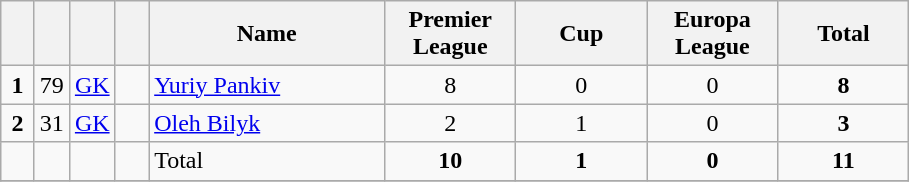<table class="wikitable" style="text-align:center">
<tr>
<th width=15></th>
<th width=15></th>
<th width=15></th>
<th width=15></th>
<th width=150>Name</th>
<th width=80>Premier League</th>
<th width=80>Cup</th>
<th width=80>Europa League</th>
<th width=80>Total</th>
</tr>
<tr>
<td><strong>1</strong></td>
<td>79</td>
<td><a href='#'>GK</a></td>
<td></td>
<td align=left><a href='#'>Yuriy Pankiv</a></td>
<td>8</td>
<td>0</td>
<td>0</td>
<td><strong>8</strong></td>
</tr>
<tr>
<td><strong>2</strong></td>
<td>31</td>
<td><a href='#'>GK</a></td>
<td></td>
<td align=left><a href='#'>Oleh Bilyk</a></td>
<td>2</td>
<td>1</td>
<td>0</td>
<td><strong>3</strong></td>
</tr>
<tr>
<td></td>
<td></td>
<td></td>
<td></td>
<td align=left>Total</td>
<td><strong>10</strong></td>
<td><strong>1</strong></td>
<td><strong>0</strong></td>
<td><strong>11</strong></td>
</tr>
<tr>
</tr>
</table>
